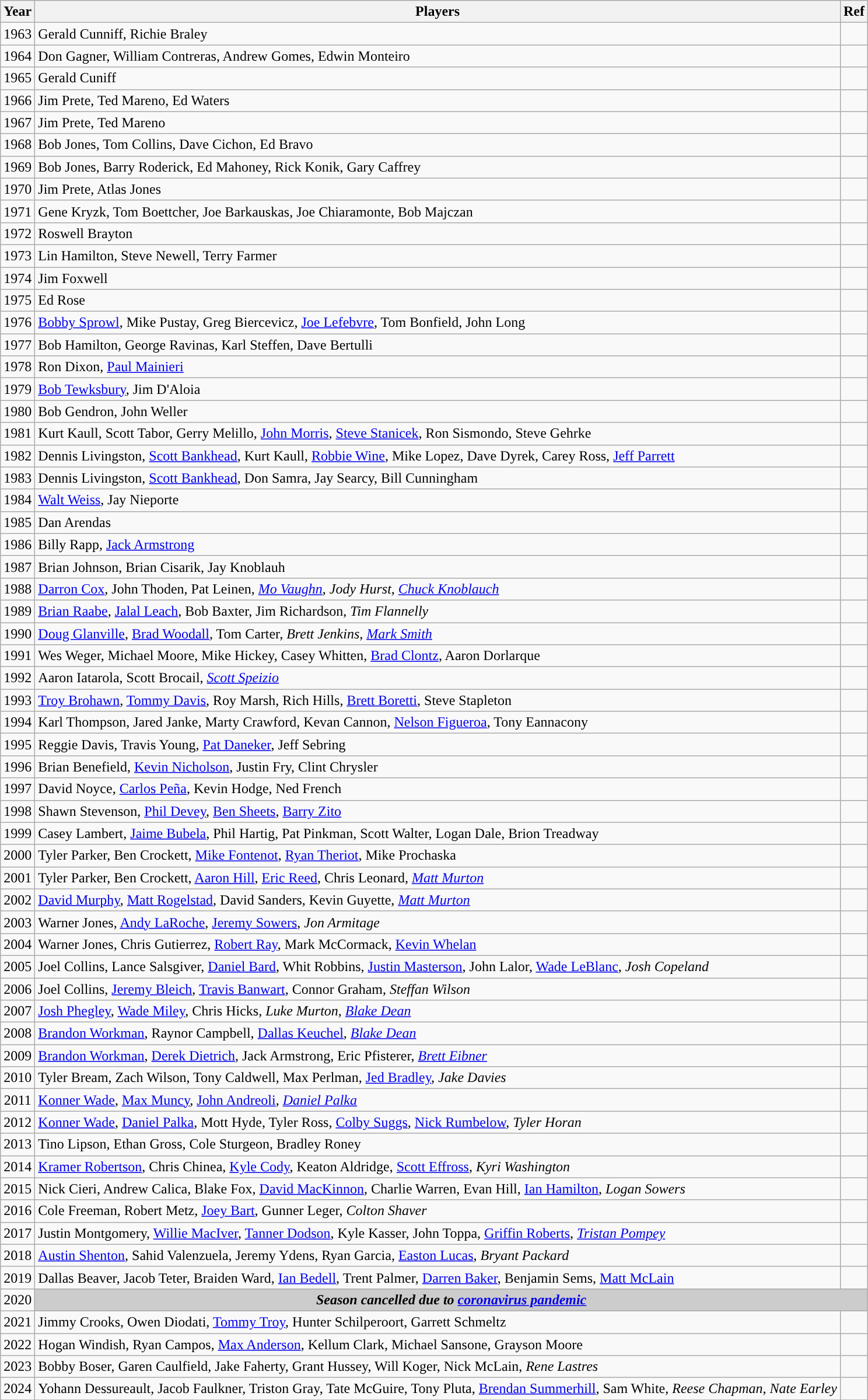<table class="wikitable" style="text-align:center">
<tr>
<th scope="col">Year</th>
<th scope="col">Players</th>
<th scope="col">Ref</th>
</tr>
<tr>
<td>1963</td>
<td style="text-align:left">Gerald Cunniff, Richie Braley</td>
<td></td>
</tr>
<tr>
<td>1964</td>
<td style="text-align:left">Don Gagner, William Contreras, Andrew Gomes, Edwin Monteiro</td>
<td></td>
</tr>
<tr>
<td>1965</td>
<td style="text-align:left">Gerald Cuniff</td>
<td></td>
</tr>
<tr>
<td>1966</td>
<td style="text-align:left">Jim Prete, Ted Mareno, Ed Waters</td>
<td></td>
</tr>
<tr>
<td>1967</td>
<td style="text-align:left">Jim Prete, Ted Mareno</td>
<td></td>
</tr>
<tr>
<td>1968</td>
<td style="text-align:left">Bob Jones, Tom Collins, Dave Cichon, Ed Bravo</td>
<td></td>
</tr>
<tr>
<td>1969</td>
<td style="text-align:left">Bob Jones, Barry Roderick, Ed Mahoney, Rick Konik, Gary Caffrey</td>
<td></td>
</tr>
<tr>
<td>1970</td>
<td style="text-align:left">Jim Prete, Atlas Jones</td>
<td></td>
</tr>
<tr>
<td>1971</td>
<td style="text-align:left">Gene Kryzk, Tom Boettcher, Joe Barkauskas, Joe Chiaramonte, Bob Majczan</td>
<td></td>
</tr>
<tr>
<td>1972</td>
<td style="text-align:left">Roswell Brayton</td>
<td></td>
</tr>
<tr>
<td>1973</td>
<td style="text-align:left">Lin Hamilton, Steve Newell, Terry Farmer</td>
<td></td>
</tr>
<tr>
<td>1974</td>
<td style="text-align:left">Jim Foxwell</td>
<td></td>
</tr>
<tr>
<td>1975</td>
<td style="text-align:left">Ed Rose</td>
<td></td>
</tr>
<tr>
<td>1976</td>
<td style="text-align:left"><a href='#'>Bobby Sprowl</a>, Mike Pustay, Greg Biercevicz, <a href='#'>Joe Lefebvre</a>, Tom Bonfield, John Long</td>
<td></td>
</tr>
<tr>
<td>1977</td>
<td style="text-align:left">Bob Hamilton, George Ravinas, Karl Steffen, Dave Bertulli</td>
<td></td>
</tr>
<tr>
<td>1978</td>
<td style="text-align:left">Ron Dixon, <a href='#'>Paul Mainieri</a></td>
<td></td>
</tr>
<tr>
<td>1979</td>
<td style="text-align:left"><a href='#'>Bob Tewksbury</a>, Jim D'Aloia</td>
<td></td>
</tr>
<tr>
<td>1980</td>
<td style="text-align:left">Bob Gendron, John Weller</td>
<td></td>
</tr>
<tr>
<td>1981</td>
<td style="text-align:left">Kurt Kaull, Scott Tabor, Gerry Melillo, <a href='#'>John Morris</a>, <a href='#'>Steve Stanicek</a>, Ron Sismondo, Steve Gehrke</td>
<td></td>
</tr>
<tr>
<td>1982</td>
<td style="text-align:left">Dennis Livingston, <a href='#'>Scott Bankhead</a>, Kurt Kaull, <a href='#'>Robbie Wine</a>, Mike Lopez, Dave Dyrek, Carey Ross, <a href='#'>Jeff Parrett</a></td>
<td></td>
</tr>
<tr>
<td>1983</td>
<td style="text-align:left">Dennis Livingston, <a href='#'>Scott Bankhead</a>, Don Samra, Jay Searcy, Bill Cunningham</td>
<td></td>
</tr>
<tr>
<td>1984</td>
<td style="text-align:left"><a href='#'>Walt Weiss</a>, Jay Nieporte</td>
<td></td>
</tr>
<tr>
<td>1985</td>
<td style="text-align:left">Dan Arendas</td>
<td></td>
</tr>
<tr>
<td>1986</td>
<td style="text-align:left">Billy Rapp, <a href='#'>Jack Armstrong</a></td>
<td></td>
</tr>
<tr>
<td>1987</td>
<td style="text-align:left">Brian Johnson, Brian Cisarik, Jay Knoblauh</td>
<td></td>
</tr>
<tr>
<td>1988</td>
<td style="text-align:left"><a href='#'>Darron Cox</a>, John Thoden, Pat Leinen, <em><a href='#'>Mo Vaughn</a></em>, <em>Jody Hurst</em>, <em><a href='#'>Chuck Knoblauch</a></em></td>
<td></td>
</tr>
<tr>
<td>1989</td>
<td style="text-align:left"><a href='#'>Brian Raabe</a>, <a href='#'>Jalal Leach</a>, Bob Baxter, Jim Richardson, <em>Tim Flannelly</em></td>
<td></td>
</tr>
<tr>
<td>1990</td>
<td style="text-align:left"><a href='#'>Doug Glanville</a>, <a href='#'>Brad Woodall</a>, Tom Carter, <em>Brett Jenkins</em>, <em><a href='#'>Mark Smith</a></em></td>
<td></td>
</tr>
<tr>
<td>1991</td>
<td style="text-align:left">Wes Weger, Michael Moore, Mike Hickey, Casey Whitten, <a href='#'>Brad Clontz</a>, Aaron Dorlarque</td>
<td></td>
</tr>
<tr>
<td>1992</td>
<td style="text-align:left">Aaron Iatarola, Scott Brocail, <em><a href='#'>Scott Speizio</a></em></td>
<td></td>
</tr>
<tr>
<td>1993</td>
<td style="text-align:left"><a href='#'>Troy Brohawn</a>, <a href='#'>Tommy Davis</a>, Roy Marsh, Rich Hills, <a href='#'>Brett Boretti</a>, Steve Stapleton</td>
<td></td>
</tr>
<tr>
<td>1994</td>
<td style="text-align:left">Karl Thompson, Jared Janke, Marty Crawford, Kevan Cannon, <a href='#'>Nelson Figueroa</a>, Tony Eannacony</td>
<td></td>
</tr>
<tr>
<td>1995</td>
<td style="text-align:left">Reggie Davis, Travis Young, <a href='#'>Pat Daneker</a>, Jeff Sebring</td>
<td></td>
</tr>
<tr>
<td>1996</td>
<td style="text-align:left">Brian Benefield, <a href='#'>Kevin Nicholson</a>, Justin Fry, Clint Chrysler</td>
<td></td>
</tr>
<tr>
<td>1997</td>
<td style="text-align:left">David Noyce, <a href='#'>Carlos Peña</a>, Kevin Hodge, Ned French</td>
<td></td>
</tr>
<tr>
<td>1998</td>
<td style="text-align:left">Shawn Stevenson, <a href='#'>Phil Devey</a>, <a href='#'>Ben Sheets</a>, <a href='#'>Barry Zito</a></td>
<td></td>
</tr>
<tr>
<td>1999</td>
<td style="text-align:left">Casey Lambert, <a href='#'>Jaime Bubela</a>, Phil Hartig, Pat Pinkman, Scott Walter, Logan Dale, Brion Treadway</td>
<td></td>
</tr>
<tr>
<td>2000</td>
<td style="text-align:left">Tyler Parker, Ben Crockett, <a href='#'>Mike Fontenot</a>, <a href='#'>Ryan Theriot</a>, Mike Prochaska</td>
<td></td>
</tr>
<tr>
<td>2001</td>
<td style="text-align:left">Tyler Parker, Ben Crockett, <a href='#'>Aaron Hill</a>, <a href='#'>Eric Reed</a>, Chris Leonard, <em><a href='#'>Matt Murton</a></em></td>
<td></td>
</tr>
<tr>
<td>2002</td>
<td style="text-align:left"><a href='#'>David Murphy</a>, <a href='#'>Matt Rogelstad</a>, David Sanders, Kevin Guyette, <em><a href='#'>Matt Murton</a></em></td>
<td></td>
</tr>
<tr>
<td>2003</td>
<td style="text-align:left">Warner Jones, <a href='#'>Andy LaRoche</a>, <a href='#'>Jeremy Sowers</a>, <em>Jon Armitage</em></td>
<td></td>
</tr>
<tr>
<td>2004</td>
<td style="text-align:left">Warner Jones, Chris Gutierrez, <a href='#'>Robert Ray</a>, Mark McCormack, <a href='#'>Kevin Whelan</a></td>
<td></td>
</tr>
<tr>
<td>2005</td>
<td style="text-align:left">Joel Collins, Lance Salsgiver, <a href='#'>Daniel Bard</a>, Whit Robbins, <a href='#'>Justin Masterson</a>, John Lalor, <a href='#'>Wade LeBlanc</a>, <em>Josh Copeland</em></td>
<td></td>
</tr>
<tr>
<td>2006</td>
<td style="text-align:left">Joel Collins, <a href='#'>Jeremy Bleich</a>, <a href='#'>Travis Banwart</a>, Connor Graham, <em>Steffan Wilson</em></td>
<td></td>
</tr>
<tr>
<td>2007</td>
<td style="text-align:left"><a href='#'>Josh Phegley</a>, <a href='#'>Wade Miley</a>, Chris Hicks, <em>Luke Murton</em>, <em><a href='#'>Blake Dean</a></em></td>
<td></td>
</tr>
<tr>
<td>2008</td>
<td style="text-align:left"><a href='#'>Brandon Workman</a>, Raynor Campbell, <a href='#'>Dallas Keuchel</a>, <em><a href='#'>Blake Dean</a></em></td>
<td></td>
</tr>
<tr>
<td>2009</td>
<td style="text-align:left"><a href='#'>Brandon Workman</a>, <a href='#'>Derek Dietrich</a>, Jack Armstrong, Eric Pfisterer, <em><a href='#'>Brett Eibner</a></em></td>
<td></td>
</tr>
<tr>
<td>2010</td>
<td style="text-align:left">Tyler Bream, Zach Wilson, Tony Caldwell, Max Perlman, <a href='#'>Jed Bradley</a>, <em>Jake Davies</em></td>
<td></td>
</tr>
<tr>
<td>2011</td>
<td style="text-align:left"><a href='#'>Konner Wade</a>, <a href='#'>Max Muncy</a>, <a href='#'>John Andreoli</a>, <em><a href='#'>Daniel Palka</a></em></td>
<td></td>
</tr>
<tr>
<td>2012</td>
<td style="text-align:left"><a href='#'>Konner Wade</a>, <a href='#'>Daniel Palka</a>, Mott Hyde, Tyler Ross, <a href='#'>Colby Suggs</a>, <a href='#'>Nick Rumbelow</a>, <em>Tyler Horan</em></td>
<td></td>
</tr>
<tr>
<td>2013</td>
<td style="text-align:left">Tino Lipson, Ethan Gross, Cole Sturgeon, Bradley Roney</td>
<td></td>
</tr>
<tr>
<td>2014</td>
<td style="text-align:left"><a href='#'>Kramer Robertson</a>, Chris Chinea, <a href='#'>Kyle Cody</a>, Keaton Aldridge, <a href='#'>Scott Effross</a>, <em>Kyri Washington</em></td>
<td></td>
</tr>
<tr>
<td>2015</td>
<td style="text-align:left">Nick Cieri, Andrew Calica, Blake Fox, <a href='#'>David MacKinnon</a>, Charlie Warren, Evan Hill, <a href='#'>Ian Hamilton</a>, <em>Logan Sowers</em></td>
<td></td>
</tr>
<tr>
<td>2016</td>
<td style="text-align:left">Cole Freeman, Robert Metz, <a href='#'>Joey Bart</a>, Gunner Leger, <em>Colton Shaver</em></td>
<td></td>
</tr>
<tr>
<td>2017</td>
<td style="text-align:left">Justin Montgomery, <a href='#'>Willie MacIver</a>, <a href='#'>Tanner Dodson</a>, Kyle Kasser, John Toppa, <a href='#'>Griffin Roberts</a>, <em><a href='#'>Tristan Pompey</a></em></td>
<td></td>
</tr>
<tr>
<td>2018</td>
<td style="text-align:left"><a href='#'>Austin Shenton</a>, Sahid Valenzuela, Jeremy Ydens, Ryan Garcia, <a href='#'>Easton Lucas</a>, <em>Bryant Packard</em></td>
<td></td>
</tr>
<tr>
<td>2019</td>
<td style="text-align:left">Dallas Beaver, Jacob Teter, Braiden Ward, <a href='#'>Ian Bedell</a>, Trent Palmer, <a href='#'>Darren Baker</a>, Benjamin Sems, <a href='#'>Matt McLain</a></td>
<td></td>
</tr>
<tr>
<td>2020</td>
<td colspan="2" align="center" bgcolor=#cccccc><strong><em>Season cancelled due to <a href='#'>coronavirus pandemic</a></em></strong></td>
</tr>
<tr>
<td>2021</td>
<td style="text-align:left">Jimmy Crooks, Owen Diodati, <a href='#'>Tommy Troy</a>, Hunter Schilperoort, Garrett Schmeltz</td>
<td></td>
</tr>
<tr>
<td>2022</td>
<td style="text-align:left">Hogan Windish, Ryan Campos, <a href='#'>Max Anderson</a>, Kellum Clark, Michael Sansone, Grayson Moore</td>
<td></td>
</tr>
<tr>
<td>2023</td>
<td style="text-align:left">Bobby Boser, Garen Caulfield, Jake Faherty, Grant Hussey, Will Koger, Nick McLain, <em>Rene Lastres</em></td>
<td></td>
</tr>
<tr>
<td>2024</td>
<td style="text-align:left">Yohann Dessureault, Jacob Faulkner, Triston Gray, Tate McGuire, Tony Pluta, <a href='#'>Brendan Summerhill</a>, Sam White, <em>Reese Chapman</em>, <em>Nate Earley</em></td>
<td></td>
</tr>
<tr>
</tr>
</table>
